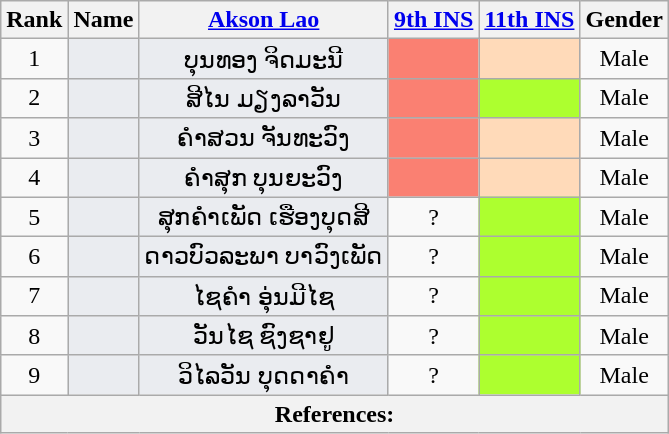<table class="wikitable sortable" style=text-align:center>
<tr>
<th>Rank</th>
<th>Name</th>
<th class="unsortable"><a href='#'>Akson Lao</a></th>
<th unsortable><a href='#'>9th INS</a></th>
<th unsortable><a href='#'>11th INS</a></th>
<th>Gender</th>
</tr>
<tr>
<td>1</td>
<td bgcolor = #EAECF0></td>
<td bgcolor = #EAECF0>ບຸນທອງ ຈິດມະນີ</td>
<td bgcolor = Salmon></td>
<td bgcolor = PeachPuff></td>
<td>Male</td>
</tr>
<tr>
<td>2</td>
<td bgcolor = #EAECF0></td>
<td bgcolor = #EAECF0>ສີໄນ ມຽງລາວັນ</td>
<td bgcolor = Salmon></td>
<td bgcolor = GreenYellow></td>
<td>Male</td>
</tr>
<tr>
<td>3</td>
<td bgcolor = #EAECF0></td>
<td bgcolor = #EAECF0>ຄໍາສວນ ຈັນທະວົງ</td>
<td bgcolor = Salmon></td>
<td bgcolor = PeachPuff></td>
<td>Male</td>
</tr>
<tr>
<td>4</td>
<td bgcolor = #EAECF0></td>
<td bgcolor = #EAECF0>ຄໍາສຸກ ບຸນຍະວົງ</td>
<td bgcolor = Salmon></td>
<td bgcolor = PeachPuff></td>
<td>Male</td>
</tr>
<tr>
<td>5</td>
<td bgcolor = #EAECF0></td>
<td bgcolor = #EAECF0>ສຸກຄໍາເພັດ ເຮືອງບຸດສີ</td>
<td>?</td>
<td bgcolor = GreenYellow></td>
<td>Male</td>
</tr>
<tr>
<td>6</td>
<td bgcolor = #EAECF0></td>
<td bgcolor = #EAECF0>ດາວບົວລະພາ ບາວົງເພັດ</td>
<td>?</td>
<td bgcolor = GreenYellow></td>
<td>Male</td>
</tr>
<tr>
<td>7</td>
<td bgcolor = #EAECF0></td>
<td bgcolor = #EAECF0>ໄຊຄໍາ ອຸ່ນມີໄຊ</td>
<td>?</td>
<td bgcolor = GreenYellow></td>
<td>Male</td>
</tr>
<tr>
<td>8</td>
<td bgcolor = #EAECF0></td>
<td bgcolor = #EAECF0>ວັນໄຊ ຊົງຊາຢູ</td>
<td>?</td>
<td bgcolor = GreenYellow></td>
<td>Male</td>
</tr>
<tr>
<td>9</td>
<td bgcolor = #EAECF0></td>
<td bgcolor = #EAECF0>ວິໄລວັນ ບຸດດາຄໍາ</td>
<td>?</td>
<td bgcolor = GreenYellow></td>
<td>Male</td>
</tr>
<tr class=sortbottom>
<th colspan="23" align = left><strong>References:</strong><br></th>
</tr>
</table>
